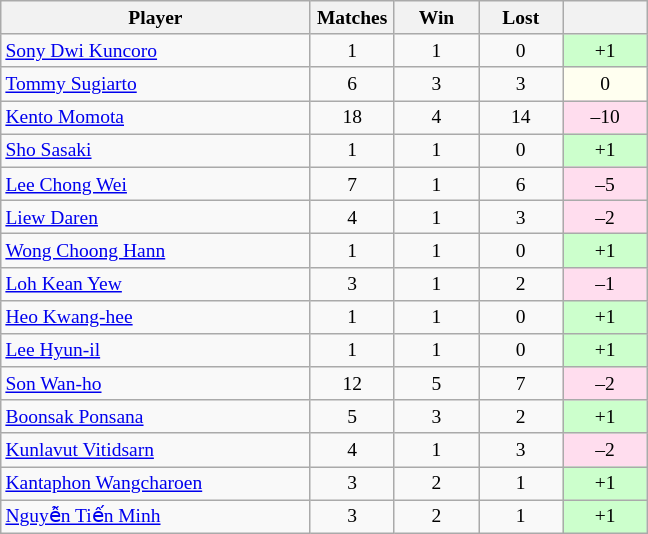<table class=wikitable style="text-align:center; font-size:small">
<tr>
<th width="200">Player</th>
<th width="50">Matches</th>
<th width="50">Win</th>
<th width="50">Lost</th>
<th width="50"></th>
</tr>
<tr>
<td align="left"> <a href='#'>Sony Dwi Kuncoro</a></td>
<td>1</td>
<td>1</td>
<td>0</td>
<td bgcolor="#ccffcc">+1</td>
</tr>
<tr>
<td align="left"> <a href='#'>Tommy Sugiarto</a></td>
<td>6</td>
<td>3</td>
<td>3</td>
<td bgcolor="#fffff0">0</td>
</tr>
<tr>
<td align="left"> <a href='#'>Kento Momota</a></td>
<td>18</td>
<td>4</td>
<td>14</td>
<td bgcolor="#ffddee">–10</td>
</tr>
<tr>
<td align="left"> <a href='#'>Sho Sasaki</a></td>
<td>1</td>
<td>1</td>
<td>0</td>
<td bgcolor="#ccffcc">+1</td>
</tr>
<tr>
<td align="left"> <a href='#'>Lee Chong Wei</a></td>
<td>7</td>
<td>1</td>
<td>6</td>
<td bgcolor="#ffddee">–5</td>
</tr>
<tr>
<td align="left"> <a href='#'>Liew Daren</a></td>
<td>4</td>
<td>1</td>
<td>3</td>
<td bgcolor="#ffddee">–2</td>
</tr>
<tr>
<td align="left"> <a href='#'>Wong Choong Hann</a></td>
<td>1</td>
<td>1</td>
<td>0</td>
<td bgcolor="#ccffcc">+1</td>
</tr>
<tr>
<td align="left"> <a href='#'>Loh Kean Yew</a></td>
<td>3</td>
<td>1</td>
<td>2</td>
<td bgcolor="#ffddee">–1</td>
</tr>
<tr>
<td align="left"> <a href='#'>Heo Kwang-hee</a></td>
<td>1</td>
<td>1</td>
<td>0</td>
<td bgcolor="#ccffcc">+1</td>
</tr>
<tr>
<td align="left"> <a href='#'>Lee Hyun-il</a></td>
<td>1</td>
<td>1</td>
<td>0</td>
<td bgcolor="#ccffcc">+1</td>
</tr>
<tr>
<td align="left"> <a href='#'>Son Wan-ho</a></td>
<td>12</td>
<td>5</td>
<td>7</td>
<td bgcolor="#ffddee">–2</td>
</tr>
<tr>
<td align="left"> <a href='#'>Boonsak Ponsana</a></td>
<td>5</td>
<td>3</td>
<td>2</td>
<td bgcolor="#ccffcc">+1</td>
</tr>
<tr>
<td align="left"> <a href='#'>Kunlavut Vitidsarn</a></td>
<td>4</td>
<td>1</td>
<td>3</td>
<td bgcolor="#ffddee">–2</td>
</tr>
<tr>
<td align="left"> <a href='#'>Kantaphon Wangcharoen</a></td>
<td>3</td>
<td>2</td>
<td>1</td>
<td bgcolor="#ccffcc">+1</td>
</tr>
<tr>
<td align="left"> <a href='#'>Nguyễn Tiến Minh</a></td>
<td>3</td>
<td>2</td>
<td>1</td>
<td bgcolor="#ccffcc">+1</td>
</tr>
</table>
